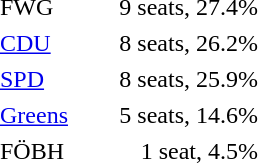<table cellpadding="2" style="width:180px; text-align:right; white-space:nowrap;">
<tr>
<td style="text-align:left;">FWG</td>
<td>9 seats, 27.4%</td>
</tr>
<tr>
<td style="text-align:left;"><a href='#'>CDU</a></td>
<td>8 seats, 26.2%</td>
</tr>
<tr>
<td style="text-align:left;"><a href='#'>SPD</a></td>
<td>8 seats, 25.9%</td>
</tr>
<tr>
<td style="text-align:left;"><a href='#'>Greens</a></td>
<td>5 seats, 14.6%</td>
</tr>
<tr>
<td style="text-align:left;">FÖBH</td>
<td>1 seat, 4.5%</td>
</tr>
</table>
